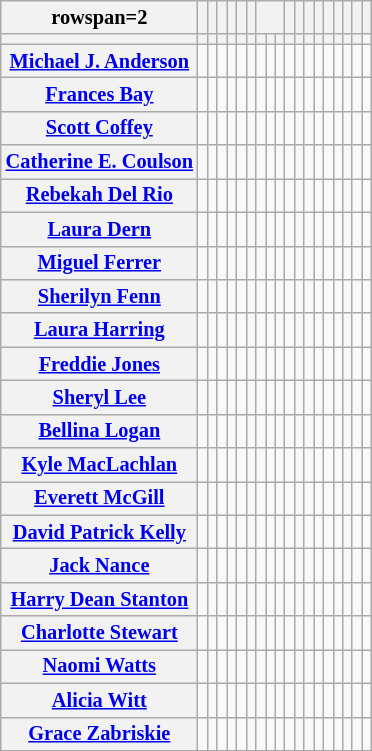<table class="wikitable plainrowheaders" style="text-align:center;font-size:85%">
<tr>
<th>rowspan=2 </th>
<th></th>
<th></th>
<th></th>
<th></th>
<th></th>
<th></th>
<th colspan=3></th>
<th></th>
<th></th>
<th></th>
<th></th>
<th></th>
<th></th>
<th></th>
<th></th>
<th></th>
</tr>
<tr>
<th></th>
<th></th>
<th></th>
<th></th>
<th></th>
<th></th>
<th></th>
<th></th>
<th></th>
<th></th>
<th></th>
<th></th>
<th></th>
<th></th>
<th></th>
<th></th>
<th></th>
<th></th>
</tr>
<tr>
<th scope="row"><a href='#'>Michael J. Anderson</a></th>
<td></td>
<td></td>
<td></td>
<td></td>
<td></td>
<td></td>
<td></td>
<td></td>
<td></td>
<td></td>
<td></td>
<td></td>
<td></td>
<td></td>
<td></td>
<td></td>
<td></td>
<td></td>
</tr>
<tr>
<th scope="row"><a href='#'>Frances Bay</a></th>
<td></td>
<td></td>
<td></td>
<td></td>
<td></td>
<td></td>
<td></td>
<td></td>
<td></td>
<td></td>
<td></td>
<td></td>
<td></td>
<td></td>
<td></td>
<td></td>
<td></td>
<td></td>
</tr>
<tr>
<th scope="row"><a href='#'>Scott Coffey</a></th>
<td></td>
<td></td>
<td></td>
<td></td>
<td></td>
<td></td>
<td></td>
<td></td>
<td></td>
<td></td>
<td></td>
<td></td>
<td></td>
<td></td>
<td></td>
<td></td>
<td></td>
<td></td>
</tr>
<tr>
<th scope="row"><a href='#'>Catherine E. Coulson</a></th>
<td></td>
<td></td>
<td></td>
<td></td>
<td></td>
<td></td>
<td></td>
<td></td>
<td></td>
<td></td>
<td></td>
<td></td>
<td></td>
<td></td>
<td></td>
<td></td>
<td></td>
<td></td>
</tr>
<tr>
<th scope="row"><a href='#'>Rebekah Del Rio</a></th>
<td></td>
<td></td>
<td></td>
<td></td>
<td></td>
<td></td>
<td></td>
<td></td>
<td></td>
<td></td>
<td></td>
<td></td>
<td></td>
<td></td>
<td></td>
<td></td>
<td></td>
<td></td>
</tr>
<tr>
<th scope="row"><a href='#'>Laura Dern</a></th>
<td></td>
<td></td>
<td></td>
<td></td>
<td></td>
<td></td>
<td></td>
<td></td>
<td></td>
<td></td>
<td></td>
<td></td>
<td></td>
<td></td>
<td></td>
<td></td>
<td></td>
<td></td>
</tr>
<tr>
<th scope="row"><a href='#'>Miguel Ferrer</a></th>
<td></td>
<td></td>
<td></td>
<td></td>
<td></td>
<td></td>
<td></td>
<td></td>
<td></td>
<td></td>
<td></td>
<td></td>
<td></td>
<td></td>
<td></td>
<td></td>
<td></td>
<td></td>
</tr>
<tr>
<th scope="row"><a href='#'>Sherilyn Fenn</a></th>
<td></td>
<td></td>
<td></td>
<td></td>
<td></td>
<td></td>
<td></td>
<td></td>
<td></td>
<td></td>
<td></td>
<td></td>
<td></td>
<td></td>
<td></td>
<td></td>
<td></td>
<td></td>
</tr>
<tr>
<th scope="row"><a href='#'>Laura Harring</a></th>
<td></td>
<td></td>
<td></td>
<td></td>
<td></td>
<td></td>
<td></td>
<td></td>
<td></td>
<td></td>
<td></td>
<td></td>
<td></td>
<td></td>
<td></td>
<td></td>
<td></td>
<td></td>
</tr>
<tr>
<th scope="row"><a href='#'>Freddie Jones</a></th>
<td></td>
<td></td>
<td></td>
<td></td>
<td></td>
<td></td>
<td></td>
<td></td>
<td></td>
<td></td>
<td></td>
<td></td>
<td></td>
<td></td>
<td></td>
<td></td>
<td></td>
<td></td>
</tr>
<tr>
<th scope="row"><a href='#'>Sheryl Lee</a></th>
<td></td>
<td></td>
<td></td>
<td></td>
<td></td>
<td></td>
<td></td>
<td></td>
<td></td>
<td></td>
<td></td>
<td></td>
<td></td>
<td></td>
<td></td>
<td></td>
<td></td>
<td></td>
</tr>
<tr>
<th scope="row"><a href='#'>Bellina Logan</a></th>
<td></td>
<td></td>
<td></td>
<td></td>
<td></td>
<td></td>
<td></td>
<td></td>
<td></td>
<td></td>
<td></td>
<td></td>
<td></td>
<td></td>
<td></td>
<td></td>
<td></td>
<td></td>
</tr>
<tr>
<th scope="row"><a href='#'>Kyle MacLachlan</a></th>
<td></td>
<td></td>
<td></td>
<td></td>
<td></td>
<td></td>
<td></td>
<td></td>
<td></td>
<td></td>
<td></td>
<td></td>
<td></td>
<td></td>
<td></td>
<td></td>
<td></td>
<td></td>
</tr>
<tr>
<th scope="row"><a href='#'>Everett McGill</a></th>
<td></td>
<td></td>
<td></td>
<td></td>
<td></td>
<td></td>
<td></td>
<td></td>
<td></td>
<td></td>
<td></td>
<td></td>
<td></td>
<td></td>
<td></td>
<td></td>
<td></td>
<td></td>
</tr>
<tr>
<th scope="row"><a href='#'>David Patrick Kelly</a></th>
<td></td>
<td></td>
<td></td>
<td></td>
<td></td>
<td></td>
<td></td>
<td></td>
<td></td>
<td></td>
<td></td>
<td></td>
<td></td>
<td></td>
<td></td>
<td></td>
<td></td>
<td></td>
</tr>
<tr>
<th scope="row"><a href='#'>Jack Nance</a></th>
<td></td>
<td></td>
<td></td>
<td></td>
<td></td>
<td></td>
<td></td>
<td></td>
<td></td>
<td></td>
<td></td>
<td></td>
<td></td>
<td></td>
<td></td>
<td></td>
<td></td>
<td></td>
</tr>
<tr>
<th scope="row"><a href='#'>Harry Dean Stanton</a></th>
<td></td>
<td></td>
<td></td>
<td></td>
<td></td>
<td></td>
<td></td>
<td></td>
<td></td>
<td></td>
<td></td>
<td></td>
<td></td>
<td></td>
<td></td>
<td></td>
<td></td>
<td></td>
</tr>
<tr>
<th scope="row"><a href='#'>Charlotte Stewart</a></th>
<td></td>
<td></td>
<td></td>
<td></td>
<td></td>
<td></td>
<td></td>
<td></td>
<td></td>
<td></td>
<td></td>
<td></td>
<td></td>
<td></td>
<td></td>
<td></td>
<td></td>
<td></td>
</tr>
<tr>
<th scope="row"><a href='#'>Naomi Watts</a></th>
<td></td>
<td></td>
<td></td>
<td></td>
<td></td>
<td></td>
<td></td>
<td></td>
<td></td>
<td></td>
<td></td>
<td></td>
<td></td>
<td></td>
<td></td>
<td></td>
<td></td>
<td></td>
</tr>
<tr>
<th scope="row"><a href='#'>Alicia Witt</a></th>
<td></td>
<td></td>
<td></td>
<td></td>
<td></td>
<td></td>
<td></td>
<td></td>
<td></td>
<td></td>
<td></td>
<td></td>
<td></td>
<td></td>
<td></td>
<td></td>
<td></td>
<td></td>
</tr>
<tr>
<th scope="row"><a href='#'>Grace Zabriskie</a></th>
<td></td>
<td></td>
<td></td>
<td></td>
<td></td>
<td></td>
<td></td>
<td></td>
<td></td>
<td></td>
<td></td>
<td></td>
<td></td>
<td></td>
<td></td>
<td></td>
<td></td>
<td></td>
</tr>
</table>
